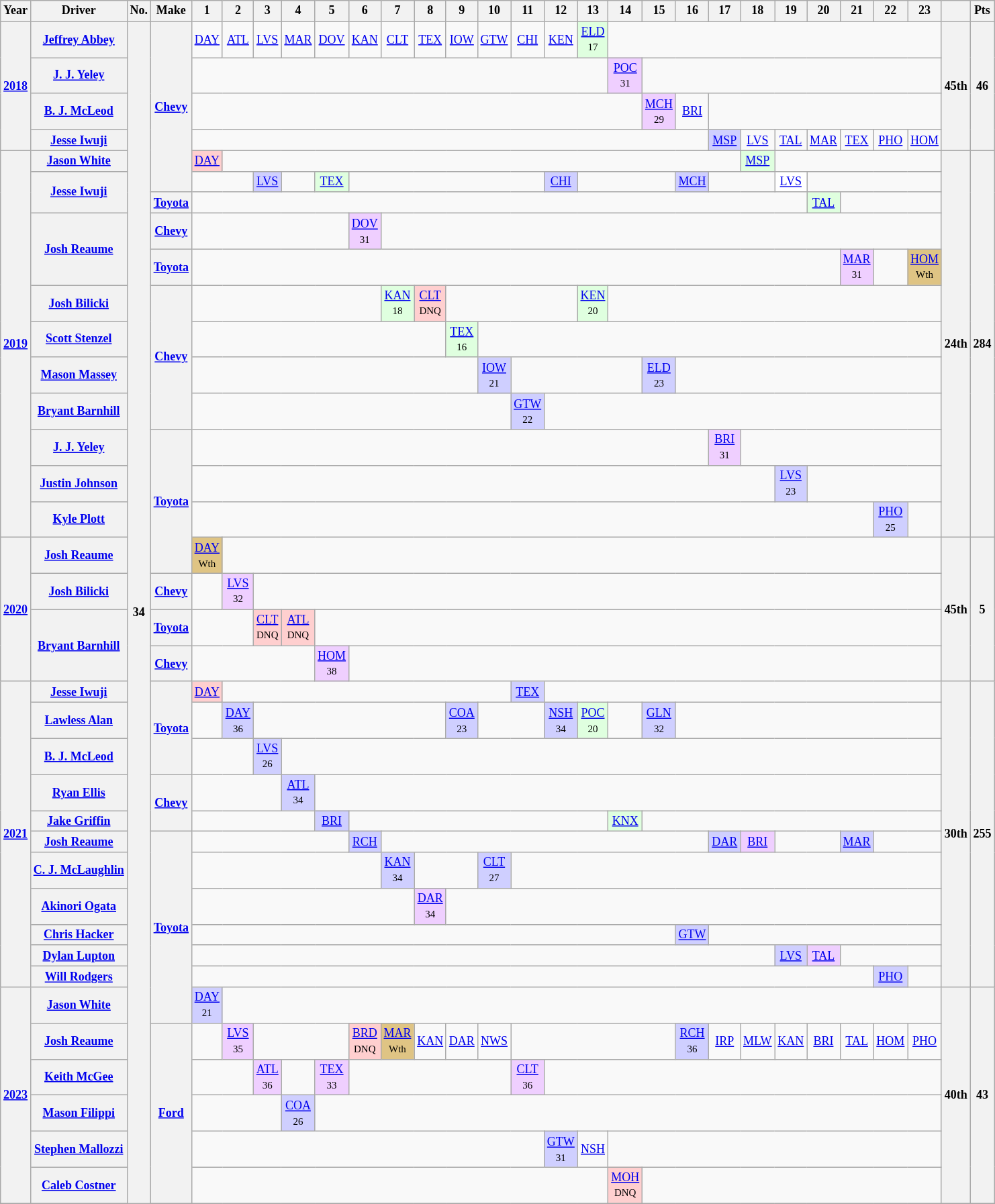<table class="wikitable" style="text-align:center; font-size:75%">
<tr>
<th>Year</th>
<th>Driver</th>
<th>No.</th>
<th>Make</th>
<th>1</th>
<th>2</th>
<th>3</th>
<th>4</th>
<th>5</th>
<th>6</th>
<th>7</th>
<th>8</th>
<th>9</th>
<th>10</th>
<th>11</th>
<th>12</th>
<th>13</th>
<th>14</th>
<th>15</th>
<th>16</th>
<th>17</th>
<th>18</th>
<th>19</th>
<th>20</th>
<th>21</th>
<th>22</th>
<th>23</th>
<th></th>
<th>Pts</th>
</tr>
<tr>
<th rowspan=4><a href='#'>2018</a></th>
<th><a href='#'>Jeffrey Abbey</a></th>
<th rowspan="38">34</th>
<th rowspan=6><a href='#'>Chevy</a></th>
<td><a href='#'>DAY</a></td>
<td><a href='#'>ATL</a></td>
<td><a href='#'>LVS</a></td>
<td><a href='#'>MAR</a></td>
<td><a href='#'>DOV</a></td>
<td><a href='#'>KAN</a></td>
<td><a href='#'>CLT</a></td>
<td><a href='#'>TEX</a></td>
<td><a href='#'>IOW</a></td>
<td><a href='#'>GTW</a></td>
<td><a href='#'>CHI</a></td>
<td><a href='#'>KEN</a></td>
<td style="background:#DFFFDF;"><a href='#'>ELD</a><br><small>17</small></td>
<td colspan=10></td>
<th rowspan=4>45th</th>
<th rowspan=4>46</th>
</tr>
<tr>
<th><a href='#'>J. J. Yeley</a></th>
<td colspan=13></td>
<td style="background:#EFCFFF;"><a href='#'>POC</a><br><small>31</small></td>
<td colspan=9></td>
</tr>
<tr>
<th><a href='#'>B. J. McLeod</a></th>
<td colspan=14></td>
<td style="background:#EFCFFF;"><a href='#'>MCH</a><br><small>29</small></td>
<td><a href='#'>BRI</a></td>
<td colspan=7></td>
</tr>
<tr>
<th><a href='#'>Jesse Iwuji</a></th>
<td colspan=16></td>
<td style="background:#CFCFFF;"><a href='#'>MSP</a><br></td>
<td><a href='#'>LVS</a></td>
<td><a href='#'>TAL</a></td>
<td><a href='#'>MAR</a></td>
<td><a href='#'>TEX</a></td>
<td><a href='#'>PHO</a></td>
<td><a href='#'>HOM</a></td>
</tr>
<tr>
<th rowspan=12><a href='#'>2019</a></th>
<th><a href='#'>Jason White</a></th>
<td style="background:#FFCFCF;"><a href='#'>DAY</a><br></td>
<td colspan=16></td>
<td style="background:#DFFFDF;"><a href='#'>MSP</a><br></td>
<td colspan=5></td>
<th rowspan=12>24th</th>
<th rowspan=12>284</th>
</tr>
<tr>
<th rowspan=2><a href='#'>Jesse Iwuji</a></th>
<td colspan=2></td>
<td style="background:#CFCFFF;"><a href='#'>LVS</a><br></td>
<td></td>
<td style="background:#DFFFDF;"><a href='#'>TEX</a><br></td>
<td colspan=6></td>
<td style="background:#CFCFFF;"><a href='#'>CHI</a><br></td>
<td colspan=3></td>
<td style="background:#CFCFFF;"><a href='#'>MCH</a><br></td>
<td colspan=2></td>
<td style="background:#FFFFFF;"><a href='#'>LVS</a><br></td>
<td colspan=4></td>
</tr>
<tr>
<th><a href='#'>Toyota</a></th>
<td colspan=19></td>
<td style="background:#DFFFDF;"><a href='#'>TAL</a><br></td>
<td colspan=3></td>
</tr>
<tr>
<th rowspan=2><a href='#'>Josh Reaume</a></th>
<th><a href='#'>Chevy</a></th>
<td colspan=5></td>
<td style="background:#EFCFFF;"><a href='#'>DOV</a><br><small>31</small></td>
<td colspan=17></td>
</tr>
<tr>
<th><a href='#'>Toyota</a></th>
<td colspan=20></td>
<td style="background:#EFCFFF;"><a href='#'>MAR</a><br><small>31</small></td>
<td></td>
<td style="background:#DFC484"><a href='#'>HOM</a><br><small>Wth</small></td>
</tr>
<tr>
<th><a href='#'>Josh Bilicki</a></th>
<th rowspan=4><a href='#'>Chevy</a></th>
<td colspan=6></td>
<td style="background:#DFFFDF;"><a href='#'>KAN</a><br><small>18</small></td>
<td style="background:#FFCFCF;"><a href='#'>CLT</a><br><small>DNQ</small></td>
<td colspan=4></td>
<td style="background:#DFFFDF;"><a href='#'>KEN</a><br><small>20</small></td>
<td colspan=10></td>
</tr>
<tr>
<th><a href='#'>Scott Stenzel</a></th>
<td colspan=8></td>
<td style="background:#DFFFDF;"><a href='#'>TEX</a><br><small>16</small></td>
<td colspan=14></td>
</tr>
<tr>
<th><a href='#'>Mason Massey</a></th>
<td colspan=9></td>
<td style="background:#CFCFFF;"><a href='#'>IOW</a><br><small>21</small></td>
<td colspan=4></td>
<td style="background:#CFCFFF;"><a href='#'>ELD</a><br><small>23</small></td>
<td colspan=8></td>
</tr>
<tr>
<th><a href='#'>Bryant Barnhill</a></th>
<td colspan=10></td>
<td style="background:#CFCFFF;"><a href='#'>GTW</a><br><small>22</small></td>
<td colspan=12></td>
</tr>
<tr>
<th><a href='#'>J. J. Yeley</a></th>
<th rowspan=4><a href='#'>Toyota</a></th>
<td colspan=16></td>
<td style="background:#EFCFFF;"><a href='#'>BRI</a><br><small>31</small></td>
<td colspan=6></td>
</tr>
<tr>
<th><a href='#'>Justin Johnson</a></th>
<td colspan=18></td>
<td style="background:#CFCFFF;"><a href='#'>LVS</a><br><small>23</small></td>
<td colspan=4></td>
</tr>
<tr>
<th><a href='#'>Kyle Plott</a></th>
<td colspan=21></td>
<td style="background:#CFCFFF;"><a href='#'>PHO</a><br><small>25</small></td>
<td></td>
</tr>
<tr>
<th rowspan=4><a href='#'>2020</a></th>
<th><a href='#'>Josh Reaume</a></th>
<td style="background:#DFC484;"><a href='#'>DAY</a><br><small>Wth</small></td>
<td colspan=22></td>
<th rowspan=4>45th</th>
<th rowspan=4>5</th>
</tr>
<tr>
<th><a href='#'>Josh Bilicki</a></th>
<th><a href='#'>Chevy</a></th>
<td></td>
<td style="background:#EFCFFF;"><a href='#'>LVS</a><br><small>32</small></td>
<td colspan=21></td>
</tr>
<tr>
<th rowspan=2><a href='#'>Bryant Barnhill</a></th>
<th><a href='#'>Toyota</a></th>
<td colspan=2></td>
<td style="background:#FFCFCF;"><a href='#'>CLT</a><br><small>DNQ</small></td>
<td style="background:#FFCFCF;"><a href='#'>ATL</a><br><small>DNQ</small></td>
<td colspan=19></td>
</tr>
<tr>
<th><a href='#'>Chevy</a></th>
<td colspan=4></td>
<td style="background:#EFCFFF;"><a href='#'>HOM</a><br><small>38</small></td>
<td colspan=18></td>
</tr>
<tr>
<th rowspan=11><a href='#'>2021</a></th>
<th><a href='#'>Jesse Iwuji</a></th>
<th rowspan=3><a href='#'>Toyota</a></th>
<td style="background:#FFCFCF;"><a href='#'>DAY</a><br></td>
<td colspan=9></td>
<td style="background:#CFCFFF;"><a href='#'>TEX</a><br></td>
<td colspan=12></td>
<th rowspan=11>30th</th>
<th rowspan=11>255</th>
</tr>
<tr>
<th><a href='#'>Lawless Alan</a></th>
<td></td>
<td style="background:#CFCFFF;"><a href='#'>DAY</a><br><small>36</small></td>
<td colspan=6></td>
<td style="background:#CFCFFF;"><a href='#'>COA</a><br><small>23</small></td>
<td colspan=2></td>
<td style="background:#CFCFFF;"><a href='#'>NSH</a><br><small>34</small></td>
<td style="background:#DFFFDF;"><a href='#'>POC</a><br><small>20</small></td>
<td></td>
<td style="background:#CFCFFF;"><a href='#'>GLN</a><br><small>32</small></td>
<td colspan=8></td>
</tr>
<tr>
<th><a href='#'>B. J. McLeod</a></th>
<td colspan=2></td>
<td style="background:#CFCFFF;"><a href='#'>LVS</a><br><small>26</small></td>
<td colspan=20></td>
</tr>
<tr>
<th><a href='#'>Ryan Ellis</a></th>
<th rowspan=2><a href='#'>Chevy</a></th>
<td colspan=3></td>
<td style="background:#CFCFFF;"><a href='#'>ATL</a><br><small>34</small></td>
<td colspan=19></td>
</tr>
<tr>
<th><a href='#'>Jake Griffin</a></th>
<td colspan=4></td>
<td style="background:#CFCFFF;"><a href='#'>BRI</a><br></td>
<td colspan=8></td>
<td style="background:#DFFFDF;"><a href='#'>KNX</a><br></td>
<td colspan=9></td>
</tr>
<tr>
<th><a href='#'>Josh Reaume</a></th>
<th rowspan="7"><a href='#'>Toyota</a></th>
<td colspan=5></td>
<td style="background:#CFCFFF;"><a href='#'>RCH</a><br></td>
<td colspan=10></td>
<td style="background:#CFCFFF;"><a href='#'>DAR</a><br></td>
<td style="background:#EFCFFF;"><a href='#'>BRI</a><br></td>
<td colspan=2></td>
<td style="background:#CFCFFF;"><a href='#'>MAR</a><br></td>
<td colspan=2></td>
</tr>
<tr>
<th><a href='#'>C. J. McLaughlin</a></th>
<td colspan=6></td>
<td style="background:#CFCFFF;"><a href='#'>KAN</a><br><small>34</small></td>
<td colspan=2></td>
<td style="background:#CFCFFF;"><a href='#'>CLT</a><br><small>27</small></td>
<td colspan=13></td>
</tr>
<tr>
<th><a href='#'>Akinori Ogata</a></th>
<td colspan=7></td>
<td style="background:#EFCFFF;"><a href='#'>DAR</a><br><small>34</small></td>
<td colspan=15></td>
</tr>
<tr>
<th><a href='#'>Chris Hacker</a></th>
<td colspan=15></td>
<td style="background:#CFCFFF;"><a href='#'>GTW</a><br></td>
<td colspan=7></td>
</tr>
<tr>
<th><a href='#'>Dylan Lupton</a></th>
<td colspan=18></td>
<td style="background:#CFCFFF;"><a href='#'>LVS</a><br></td>
<td style="background:#EFCFFF;"><a href='#'>TAL</a><br></td>
<td colspan=3></td>
</tr>
<tr>
<th><a href='#'>Will Rodgers</a></th>
<td colspan=21></td>
<td style="background:#CFCFFF;"><a href='#'>PHO</a><br></td>
<td></td>
</tr>
<tr>
<th rowspan="6"><a href='#'>2023</a></th>
<th><a href='#'>Jason White</a></th>
<td style="background:#CFCFFF;"><a href='#'>DAY</a><br><small>21</small></td>
<td colspan="22"></td>
<th rowspan="6">40th</th>
<th rowspan="6">43</th>
</tr>
<tr>
<th><a href='#'>Josh Reaume</a></th>
<th rowspan="5"><a href='#'>Ford</a></th>
<td></td>
<td style="background:#EFCFFF;"><a href='#'>LVS</a><br><small>35</small></td>
<td colspan="3"></td>
<td style="background:#FFCFCF;"><a href='#'>BRD</a><br><small>DNQ</small></td>
<td style="background:#DFC484;"><a href='#'>MAR</a><br><small>Wth</small></td>
<td><a href='#'>KAN</a></td>
<td><a href='#'>DAR</a></td>
<td><a href='#'>NWS</a></td>
<td colspan="5"></td>
<td style="background:#CFCFFF;"><a href='#'>RCH</a><br><small>36</small></td>
<td><a href='#'>IRP</a></td>
<td><a href='#'>MLW</a></td>
<td><a href='#'>KAN</a></td>
<td><a href='#'>BRI</a></td>
<td><a href='#'>TAL</a></td>
<td><a href='#'>HOM</a></td>
<td><a href='#'>PHO</a></td>
</tr>
<tr>
<th><a href='#'>Keith McGee</a></th>
<td colspan="2"></td>
<td style="background:#EFCFFF;"><a href='#'>ATL</a><br><small>36</small></td>
<td></td>
<td style="background:#EFCFFF;"><a href='#'>TEX</a><br><small>33</small></td>
<td colspan="5"></td>
<td style="background:#EFCFFF;"><a href='#'>CLT</a><br><small>36</small></td>
</tr>
<tr>
<th><a href='#'>Mason Filippi</a></th>
<td colspan="3"></td>
<td style="background:#CFCFFF;"><a href='#'>COA</a> <br><small>26</small></td>
<td colspan="19"></td>
</tr>
<tr>
<th><a href='#'>Stephen Mallozzi</a></th>
<td colspan="11"></td>
<td style="background:#CFCFFF;"><a href='#'>GTW</a><br><small>31</small></td>
<td><a href='#'>NSH</a></td>
<td colspan="10"></td>
</tr>
<tr>
<th><a href='#'>Caleb Costner</a></th>
<td colspan="13"></td>
<td style="background:#FFCFCF;"><a href='#'>MOH</a><br><small>DNQ</small></td>
<td colspan="9"></td>
</tr>
<tr>
</tr>
</table>
